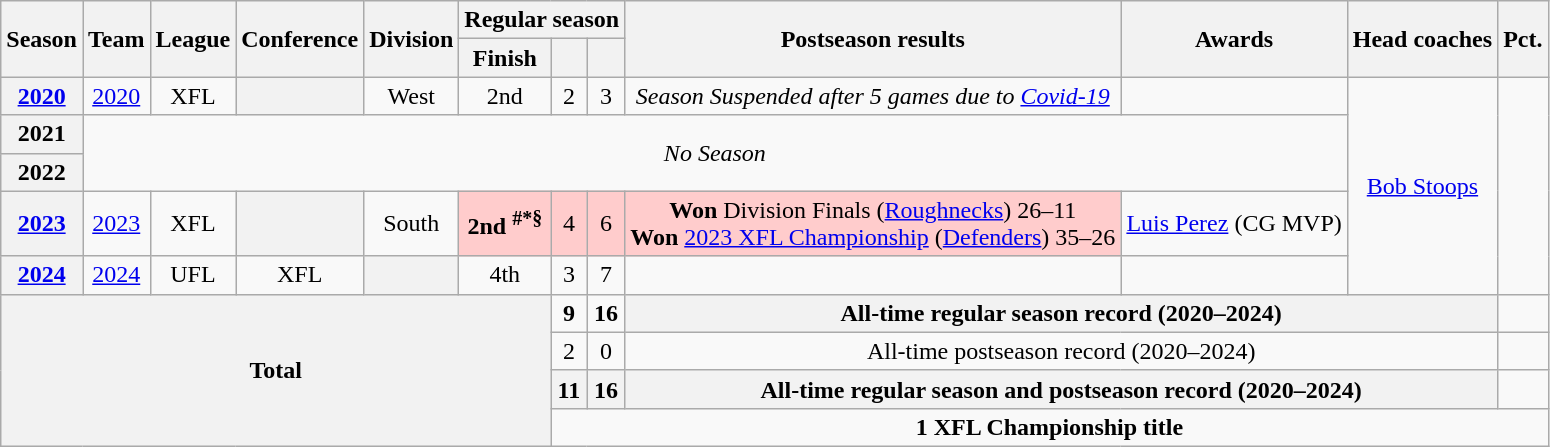<table class="wikitable" style="text-align:center">
<tr>
<th rowspan="2">Season</th>
<th rowspan="2">Team</th>
<th rowspan="2">League</th>
<th rowspan="2">Conference</th>
<th rowspan="2">Division</th>
<th colspan="3">Regular season</th>
<th rowspan="2">Postseason results</th>
<th rowspan="2">Awards</th>
<th rowspan="2">Head coaches</th>
<th rowspan="2">Pct.</th>
</tr>
<tr>
<th>Finish</th>
<th></th>
<th></th>
</tr>
<tr>
<th><a href='#'>2020</a></th>
<td><a href='#'>2020</a></td>
<td>XFL</td>
<th></th>
<td>West</td>
<td>2nd</td>
<td>2</td>
<td>3</td>
<td><em>Season Suspended after 5 games due to <a href='#'>Covid-19</a></em></td>
<td></td>
<td rowspan="5"><a href='#'>Bob Stoops</a></td>
<td rowspan="5"></td>
</tr>
<tr>
<th>2021</th>
<td colspan=9 rowspan=2 style="text-align:center;"><em>No Season</em></td>
</tr>
<tr>
<th>2022</th>
</tr>
<tr>
<th><a href='#'>2023</a></th>
<td><a href='#'>2023</a></td>
<td>XFL</td>
<th></th>
<td>South</td>
<td bgcolor="#ffcccc"><strong>2nd <sup>#*§</sup></strong></td>
<td bgcolor="#ffcccc">4</td>
<td bgcolor="#ffcccc">6</td>
<td bgcolor="#ffcccc"><strong>Won</strong> Division Finals (<a href='#'>Roughnecks</a>) 26–11<br><strong>Won</strong> <a href='#'>2023 XFL Championship</a> (<a href='#'>Defenders</a>) 35–26</td>
<td><a href='#'>Luis Perez</a> (CG MVP)</td>
</tr>
<tr>
<th><a href='#'>2024</a></th>
<td><a href='#'>2024</a></td>
<td>UFL</td>
<td>XFL</td>
<th></th>
<td>4th</td>
<td>3</td>
<td>7</td>
<td></td>
<td></td>
</tr>
<tr>
<th rowspan="4" colspan="6">Total</th>
<td><strong>9</strong></td>
<td><strong>16</strong></td>
<th colspan="3">All-time regular season record (2020–2024)</th>
<td></td>
</tr>
<tr>
<td>2</td>
<td>0</td>
<td colspan="3">All-time postseason record (2020–2024)</td>
<td></td>
</tr>
<tr>
<th>11</th>
<th>16</th>
<th colspan="3">All-time regular season and postseason record (2020–2024)</th>
<td></td>
</tr>
<tr>
<td colspan="6"><strong>1 XFL Championship title</strong></td>
</tr>
</table>
